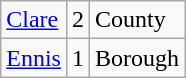<table class="wikitable sortable">
<tr>
<td><a href='#'>Clare</a></td>
<td align="center">2</td>
<td>County</td>
</tr>
<tr>
<td><a href='#'>Ennis</a></td>
<td align="center">1</td>
<td>Borough</td>
</tr>
</table>
